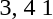<table>
<tr>
<td> 3, 4</td>
<td> 1</td>
</tr>
</table>
